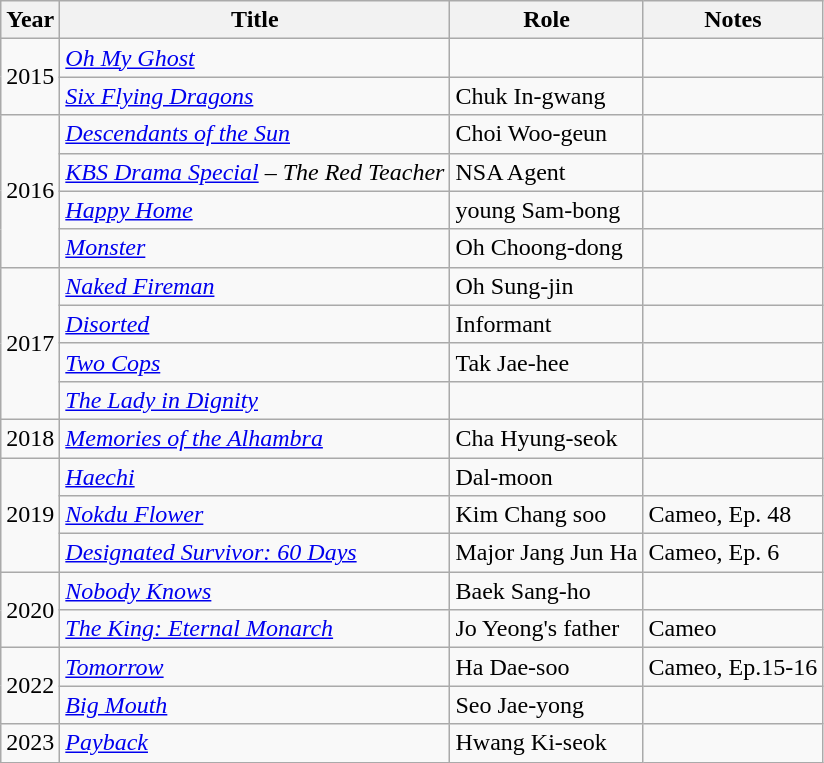<table class="wikitable sortable">
<tr>
<th>Year</th>
<th>Title</th>
<th>Role</th>
<th>Notes</th>
</tr>
<tr>
<td rowspan=2>2015</td>
<td><em><a href='#'>Oh My Ghost</a></em></td>
<td></td>
<td></td>
</tr>
<tr>
<td><em><a href='#'>Six Flying Dragons</a></em></td>
<td>Chuk In-gwang</td>
<td></td>
</tr>
<tr>
<td rowspan=4>2016</td>
<td><em><a href='#'>Descendants of the Sun</a></em></td>
<td>Choi Woo-geun</td>
<td></td>
</tr>
<tr>
<td><em><a href='#'>KBS Drama Special</a> – The Red Teacher</em></td>
<td>NSA Agent</td>
<td></td>
</tr>
<tr>
<td><em><a href='#'>Happy Home</a></em></td>
<td>young Sam-bong</td>
<td></td>
</tr>
<tr>
<td><em><a href='#'>Monster</a></em></td>
<td>Oh Choong-dong</td>
<td></td>
</tr>
<tr>
<td rowspan=4>2017</td>
<td><em><a href='#'>Naked Fireman</a></em></td>
<td>Oh Sung-jin</td>
<td></td>
</tr>
<tr>
<td><em><a href='#'>Disorted</a></em></td>
<td>Informant</td>
<td></td>
</tr>
<tr>
<td><em><a href='#'>Two Cops</a></em></td>
<td>Tak Jae-hee</td>
<td></td>
</tr>
<tr>
<td><em><a href='#'>The Lady in Dignity</a></em></td>
<td></td>
<td></td>
</tr>
<tr>
<td>2018</td>
<td><em><a href='#'>Memories of the Alhambra</a></em></td>
<td>Cha Hyung-seok</td>
<td></td>
</tr>
<tr>
<td rowspan=3>2019</td>
<td><em><a href='#'>Haechi</a></em></td>
<td>Dal-moon</td>
<td></td>
</tr>
<tr>
<td><em><a href='#'>Nokdu Flower</a></em></td>
<td>Kim Chang soo</td>
<td>Cameo, Ep. 48</td>
</tr>
<tr>
<td><em><a href='#'>Designated Survivor: 60 Days</a></em></td>
<td>Major Jang Jun Ha</td>
<td>Cameo, Ep. 6</td>
</tr>
<tr>
<td rowspan=2>2020</td>
<td><em><a href='#'>Nobody Knows</a></em></td>
<td>Baek Sang-ho</td>
<td></td>
</tr>
<tr>
<td><em><a href='#'>The King: Eternal Monarch</a></em></td>
<td>Jo Yeong's father</td>
<td>Cameo</td>
</tr>
<tr>
<td rowspan=2>2022</td>
<td><em><a href='#'>Tomorrow</a></em></td>
<td>Ha Dae-soo</td>
<td>Cameo, Ep.15-16</td>
</tr>
<tr>
<td><em><a href='#'>Big Mouth</a></em></td>
<td>Seo Jae-yong</td>
<td></td>
</tr>
<tr>
<td>2023</td>
<td><em><a href='#'>Payback</a></em></td>
<td>Hwang Ki-seok</td>
<td></td>
</tr>
</table>
